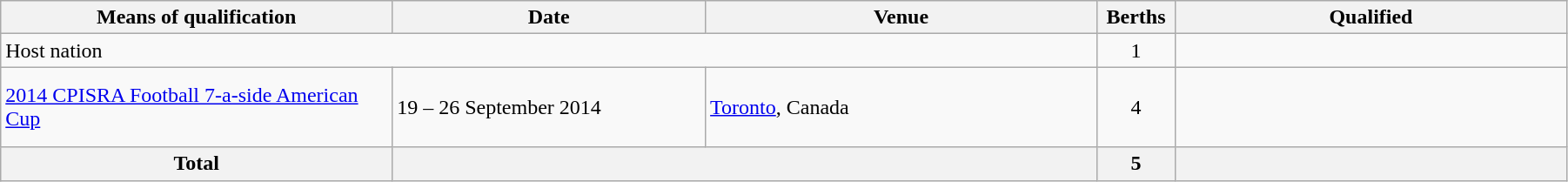<table class="wikitable" style="width:95%">
<tr>
<th width=25%>Means of qualification</th>
<th width=20%>Date</th>
<th width=25%>Venue</th>
<th width=5%>Berths</th>
<th width=25%>Qualified</th>
</tr>
<tr>
<td colspan=3>Host nation</td>
<td align=center>1</td>
<td></td>
</tr>
<tr>
<td><a href='#'>2014 CPISRA Football 7-a-side American Cup</a></td>
<td>19 – 26 September 2014</td>
<td> <a href='#'>Toronto</a>, Canada</td>
<td align="center">4</td>
<td><br><br><br></td>
</tr>
<tr>
<th>Total</th>
<th colspan="2"></th>
<th>5</th>
<th></th>
</tr>
</table>
